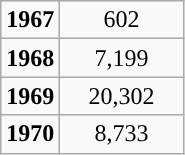<table class="wikitable" style="text-align: center">
<tr>
<td><strong>1967</strong></td>
<td scope="col" style="width: 75px;">602</td>
</tr>
<tr>
<td><strong>1968</strong></td>
<td>7,199</td>
</tr>
<tr>
<td><strong>1969</strong></td>
<td>20,302</td>
</tr>
<tr>
<td><strong>1970</strong></td>
<td>8,733</td>
</tr>
</table>
